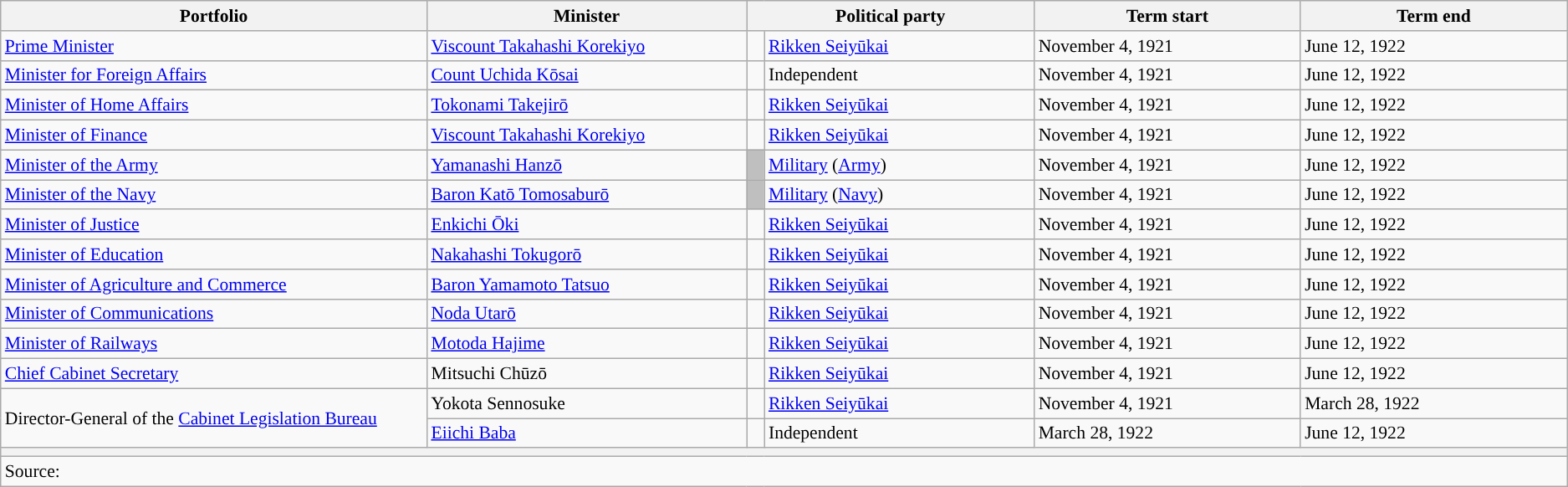<table class="wikitable unsortable" style="font-size: 90%;">
<tr>
<th scope="col" width="20%">Portfolio</th>
<th scope="col" width="15%">Minister</th>
<th colspan="2" scope="col" width="13.5%">Political party</th>
<th scope="col" width="12.5%">Term start</th>
<th scope="col" width="12.5%">Term end</th>
</tr>
<tr>
<td style="text-align: left;"><a href='#'>Prime Minister</a></td>
<td><a href='#'>Viscount Takahashi Korekiyo</a></td>
<td style="color:inherit;background:"></td>
<td><a href='#'>Rikken Seiyūkai</a></td>
<td>November 4, 1921</td>
<td>June 12, 1922</td>
</tr>
<tr>
<td><a href='#'>Minister for Foreign Affairs</a></td>
<td><a href='#'>Count Uchida Kōsai</a></td>
<td style="color:inherit;background:"></td>
<td>Independent</td>
<td>November 4, 1921</td>
<td>June 12, 1922</td>
</tr>
<tr>
<td><a href='#'>Minister of Home Affairs</a></td>
<td><a href='#'>Tokonami Takejirō</a></td>
<td style="color:inherit;background:"></td>
<td><a href='#'>Rikken Seiyūkai</a></td>
<td>November 4, 1921</td>
<td>June 12, 1922</td>
</tr>
<tr>
<td><a href='#'>Minister of Finance</a></td>
<td><a href='#'>Viscount Takahashi Korekiyo</a></td>
<td style="color:inherit;background:"></td>
<td><a href='#'>Rikken Seiyūkai</a></td>
<td>November 4, 1921</td>
<td>June 12, 1922</td>
</tr>
<tr>
<td><a href='#'>Minister of the Army</a></td>
<td><a href='#'>Yamanashi Hanzō</a></td>
<td style="color:inherit;background:#bfbfbf"></td>
<td><a href='#'>Military</a> (<a href='#'>Army</a>)</td>
<td>November 4, 1921</td>
<td>June 12, 1922</td>
</tr>
<tr>
<td><a href='#'>Minister of the Navy</a></td>
<td><a href='#'>Baron Katō Tomosaburō</a></td>
<td style="color:inherit;background:#bfbfbf"></td>
<td><a href='#'>Military</a> (<a href='#'>Navy</a>)</td>
<td>November 4, 1921</td>
<td>June 12, 1922</td>
</tr>
<tr>
<td><a href='#'>Minister of Justice</a></td>
<td><a href='#'>Enkichi Ōki</a></td>
<td style="color:inherit;background:"></td>
<td><a href='#'>Rikken Seiyūkai</a></td>
<td>November 4, 1921</td>
<td>June 12, 1922</td>
</tr>
<tr>
<td><a href='#'>Minister of Education</a></td>
<td><a href='#'>Nakahashi Tokugorō</a></td>
<td style="color:inherit;background:"></td>
<td><a href='#'>Rikken Seiyūkai</a></td>
<td>November 4, 1921</td>
<td>June 12, 1922</td>
</tr>
<tr>
<td><a href='#'>Minister of Agriculture and Commerce</a></td>
<td><a href='#'>Baron Yamamoto Tatsuo</a></td>
<td style="color:inherit;background:"></td>
<td><a href='#'>Rikken Seiyūkai</a></td>
<td>November 4, 1921</td>
<td>June 12, 1922</td>
</tr>
<tr>
<td><a href='#'>Minister of Communications</a></td>
<td><a href='#'>Noda Utarō</a></td>
<td style="color:inherit;background:"></td>
<td><a href='#'>Rikken Seiyūkai</a></td>
<td>November 4, 1921</td>
<td>June 12, 1922</td>
</tr>
<tr>
<td><a href='#'>Minister of Railways</a></td>
<td><a href='#'>Motoda Hajime</a></td>
<td style="color:inherit;background:"></td>
<td><a href='#'>Rikken Seiyūkai</a></td>
<td>November 4, 1921</td>
<td>June 12, 1922</td>
</tr>
<tr>
<td><a href='#'>Chief Cabinet Secretary</a></td>
<td>Mitsuchi Chūzō</td>
<td style="color:inherit;background:"></td>
<td><a href='#'>Rikken Seiyūkai</a></td>
<td>November 4, 1921</td>
<td>June 12, 1922</td>
</tr>
<tr>
<td rowspan="2">Director-General of the <a href='#'>Cabinet Legislation Bureau</a></td>
<td>Yokota Sennosuke</td>
<td style="color:inherit;background:"></td>
<td><a href='#'>Rikken Seiyūkai</a></td>
<td>November 4, 1921</td>
<td>March 28, 1922</td>
</tr>
<tr>
<td><a href='#'>Eiichi Baba</a></td>
<td style="color:inherit;background:"></td>
<td>Independent</td>
<td>March 28, 1922</td>
<td>June 12, 1922</td>
</tr>
<tr>
<th colspan="6"></th>
</tr>
<tr>
<td colspan="6">Source:</td>
</tr>
</table>
